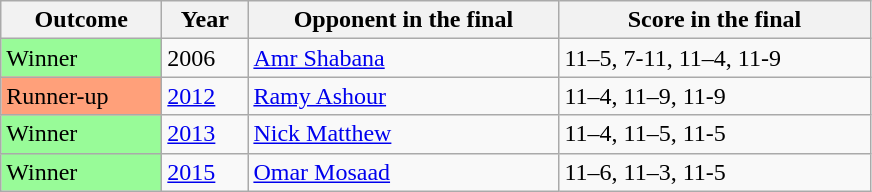<table class="sortable wikitable">
<tr>
<th width="100">Outcome</th>
<th width="50">Year</th>
<th width="200">Opponent in the final</th>
<th width="200">Score in the final</th>
</tr>
<tr>
<td bgcolor="98FB98">Winner</td>
<td>2006</td>
<td>   <a href='#'>Amr Shabana</a></td>
<td>11–5, 7-11, 11–4, 11-9</td>
</tr>
<tr>
<td bgcolor="ffa07a">Runner-up</td>
<td><a href='#'>2012</a></td>
<td>   <a href='#'>Ramy Ashour</a></td>
<td>11–4, 11–9, 11-9</td>
</tr>
<tr>
<td bgcolor="98FB98">Winner</td>
<td><a href='#'>2013</a></td>
<td>   <a href='#'>Nick Matthew</a></td>
<td>11–4, 11–5, 11-5</td>
</tr>
<tr>
<td bgcolor="98FB98">Winner</td>
<td><a href='#'>2015</a></td>
<td>   <a href='#'>Omar Mosaad</a></td>
<td>11–6, 11–3, 11-5</td>
</tr>
</table>
